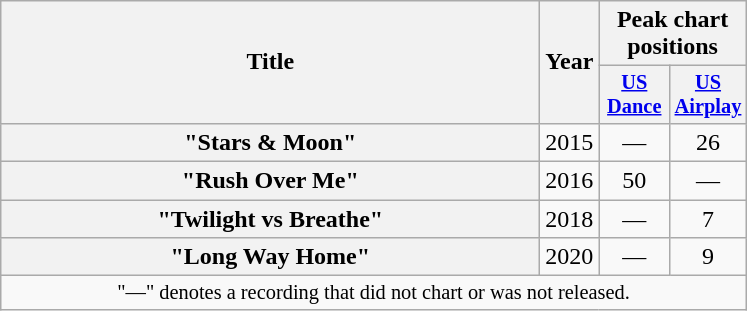<table class="wikitable plainrowheaders" style="text-align:center;">
<tr>
<th scope="col" rowspan="2" style="width:22em;">Title</th>
<th scope="col" rowspan="2" style="width:1em;">Year</th>
<th colspan="2" scope="col">Peak chart positions</th>
</tr>
<tr>
<th scope="col" style="width:3em;font-size:85%;"><a href='#'>US<br>Dance</a><br></th>
<th scope="col" style="width:3em;font-size:85%;"><a href='#'>US<br>Airplay</a><br></th>
</tr>
<tr>
<th scope="row">"Stars & Moon"<br></th>
<td>2015</td>
<td>—</td>
<td>26<br></td>
</tr>
<tr>
<th scope="row">"Rush Over Me"<br></th>
<td>2016</td>
<td>50</td>
<td>—</td>
</tr>
<tr>
<th scope="row">"Twilight vs Breathe"<br></th>
<td>2018</td>
<td>—</td>
<td>7</td>
</tr>
<tr>
<th scope="row">"Long Way Home" <br></th>
<td>2020</td>
<td>—</td>
<td>9 </td>
</tr>
<tr>
<td colspan="6" style="font-size:85%">"—" denotes a recording that did not chart or was not released.</td>
</tr>
</table>
